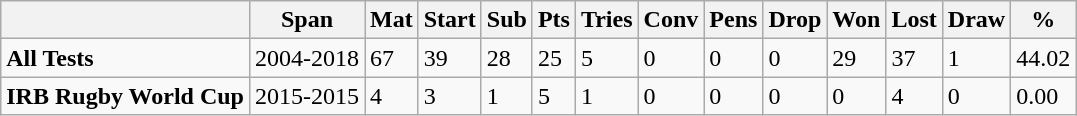<table class="wikitable">
<tr>
<th></th>
<th>Span</th>
<th>Mat</th>
<th>Start</th>
<th>Sub</th>
<th>Pts</th>
<th>Tries</th>
<th>Conv</th>
<th>Pens</th>
<th>Drop</th>
<th>Won</th>
<th>Lost</th>
<th>Draw</th>
<th>%</th>
</tr>
<tr>
<td><strong>All Tests</strong></td>
<td>2004-2018</td>
<td>67</td>
<td>39</td>
<td>28</td>
<td>25</td>
<td>5</td>
<td>0</td>
<td>0</td>
<td>0</td>
<td>29</td>
<td>37</td>
<td>1</td>
<td>44.02</td>
</tr>
<tr>
<td><strong>IRB Rugby World Cup</strong></td>
<td>2015-2015</td>
<td>4</td>
<td>3</td>
<td>1</td>
<td>5</td>
<td>1</td>
<td>0</td>
<td>0</td>
<td>0</td>
<td>0</td>
<td>4</td>
<td>0</td>
<td>0.00</td>
</tr>
</table>
